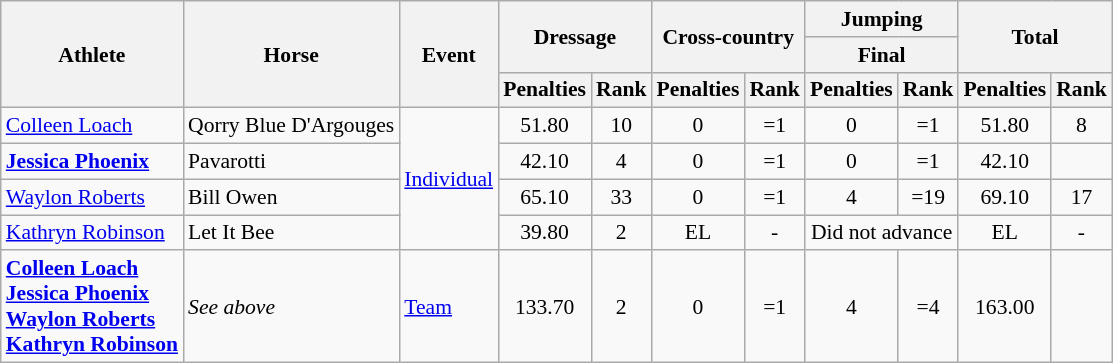<table class=wikitable style="font-size:90%">
<tr>
<th rowspan=3>Athlete</th>
<th rowspan=3>Horse</th>
<th rowspan=3>Event</th>
<th colspan=2 rowspan=2>Dressage</th>
<th colspan=2 rowspan=2>Cross-country</th>
<th colspan=2>Jumping</th>
<th colspan=2 rowspan=2>Total</th>
</tr>
<tr>
<th colspan=2>Final</th>
</tr>
<tr>
<th>Penalties</th>
<th>Rank</th>
<th>Penalties</th>
<th>Rank</th>
<th>Penalties</th>
<th>Rank</th>
<th>Penalties</th>
<th>Rank</th>
</tr>
<tr align=center>
<td align=left><a href='#'>Colleen Loach</a></td>
<td align=left>Qorry Blue D'Argouges</td>
<td align=left rowspan=4><a href='#'>Individual</a></td>
<td>51.80</td>
<td>10</td>
<td>0</td>
<td>=1</td>
<td>0</td>
<td>=1</td>
<td>51.80</td>
<td>8</td>
</tr>
<tr align=center>
<td align=left><strong><a href='#'>Jessica Phoenix</a></strong></td>
<td align=left>Pavarotti</td>
<td>42.10</td>
<td>4</td>
<td>0</td>
<td>=1</td>
<td>0</td>
<td>=1</td>
<td>42.10</td>
<td></td>
</tr>
<tr align=center>
<td align=left><a href='#'>Waylon Roberts</a></td>
<td align=left>Bill Owen</td>
<td>65.10</td>
<td>33</td>
<td>0</td>
<td>=1</td>
<td>4</td>
<td>=19</td>
<td>69.10</td>
<td>17</td>
</tr>
<tr align=center>
<td align=left><a href='#'>Kathryn Robinson</a></td>
<td align=left>Let It Bee</td>
<td>39.80</td>
<td>2</td>
<td>EL</td>
<td>-</td>
<td colspan=2>Did not advance</td>
<td>EL</td>
<td>-</td>
</tr>
<tr align=center>
<td align=left><strong><a href='#'>Colleen Loach</a><br><a href='#'>Jessica Phoenix</a><br><a href='#'>Waylon Roberts</a><br><a href='#'>Kathryn Robinson</a></strong></td>
<td align=left><em>See above</em></td>
<td align=left><a href='#'>Team</a></td>
<td>133.70</td>
<td>2</td>
<td>0</td>
<td>=1</td>
<td>4</td>
<td>=4</td>
<td>163.00</td>
<td></td>
</tr>
</table>
